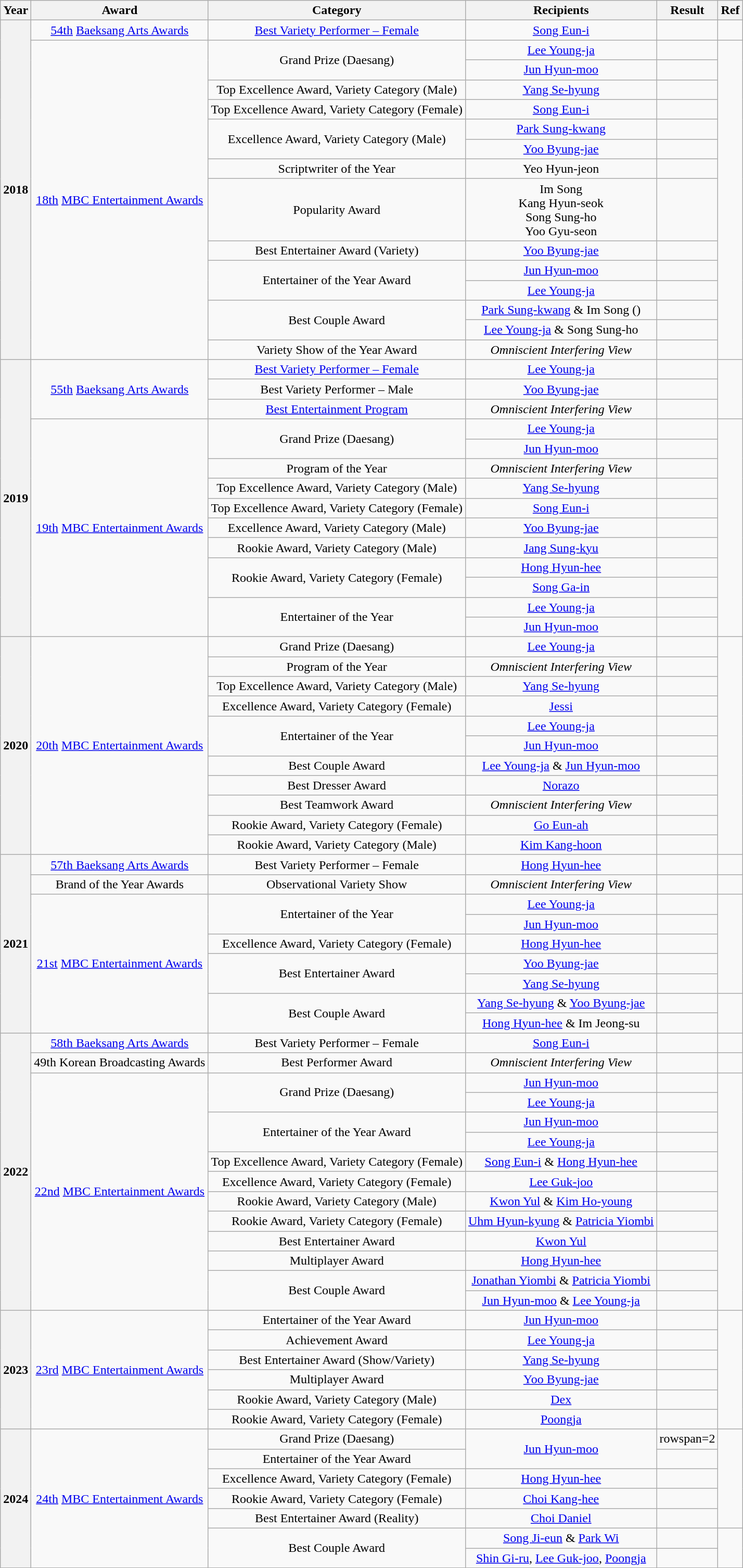<table class="wikitable sticky-header" style=text-align:center>
<tr>
<th>Year</th>
<th>Award</th>
<th>Category</th>
<th>Recipients</th>
<th>Result</th>
<th>Ref</th>
</tr>
<tr>
<th rowspan=15>2018</th>
<td><a href='#'>54th</a> <a href='#'>Baeksang Arts Awards</a></td>
<td><a href='#'>Best Variety Performer – Female</a></td>
<td><a href='#'>Song Eun-i</a></td>
<td></td>
<td></td>
</tr>
<tr>
<td rowspan=14><a href='#'>18th</a> <a href='#'>MBC Entertainment Awards</a></td>
<td rowspan=2>Grand Prize (Daesang)</td>
<td><a href='#'>Lee Young-ja</a></td>
<td></td>
<td rowspan=14></td>
</tr>
<tr>
<td><a href='#'>Jun Hyun-moo</a></td>
<td></td>
</tr>
<tr>
<td>Top Excellence Award, Variety Category (Male)</td>
<td><a href='#'>Yang Se-hyung</a></td>
<td></td>
</tr>
<tr>
<td>Top Excellence Award, Variety Category (Female)</td>
<td><a href='#'>Song Eun-i</a></td>
<td></td>
</tr>
<tr>
<td rowspan=2>Excellence Award, Variety Category (Male)</td>
<td><a href='#'>Park Sung-kwang</a></td>
<td></td>
</tr>
<tr>
<td><a href='#'>Yoo Byung-jae</a></td>
<td></td>
</tr>
<tr>
<td>Scriptwriter of the Year</td>
<td>Yeo Hyun-jeon</td>
<td></td>
</tr>
<tr>
<td>Popularity Award</td>
<td>Im Song <br>Kang Hyun-seok <br>Song Sung-ho <br>Yoo Gyu-seon </td>
<td></td>
</tr>
<tr>
<td>Best Entertainer Award (Variety)</td>
<td><a href='#'>Yoo Byung-jae</a></td>
<td></td>
</tr>
<tr>
<td rowspan=2>Entertainer of the Year Award</td>
<td><a href='#'>Jun Hyun-moo</a></td>
<td></td>
</tr>
<tr>
<td><a href='#'>Lee Young-ja</a></td>
<td></td>
</tr>
<tr>
<td rowspan=2>Best Couple Award</td>
<td><a href='#'>Park Sung-kwang</a> & Im Song ()</td>
<td></td>
</tr>
<tr>
<td><a href='#'>Lee Young-ja</a> & Song Sung-ho </td>
<td></td>
</tr>
<tr>
<td>Variety Show of the Year Award</td>
<td><em>Omniscient Interfering View</em></td>
<td></td>
</tr>
<tr>
<th rowspan=14>2019</th>
<td rowspan=3><a href='#'>55th</a> <a href='#'>Baeksang Arts Awards</a></td>
<td><a href='#'>Best Variety Performer – Female</a></td>
<td><a href='#'>Lee Young-ja</a></td>
<td></td>
<td rowspan=3></td>
</tr>
<tr>
<td>Best Variety Performer – Male</td>
<td><a href='#'>Yoo Byung-jae</a></td>
<td></td>
</tr>
<tr>
<td><a href='#'>Best Entertainment Program</a></td>
<td><em>Omniscient Interfering View</em></td>
<td></td>
</tr>
<tr>
<td rowspan=11><a href='#'>19th</a> <a href='#'>MBC Entertainment Awards</a></td>
<td rowspan=2>Grand Prize (Daesang)</td>
<td><a href='#'>Lee Young-ja</a></td>
<td></td>
<td rowspan=11></td>
</tr>
<tr>
<td><a href='#'>Jun Hyun-moo</a></td>
<td></td>
</tr>
<tr>
<td>Program of the Year</td>
<td><em>Omniscient Interfering View</em></td>
<td></td>
</tr>
<tr>
<td>Top Excellence Award, Variety Category (Male)</td>
<td><a href='#'>Yang Se-hyung</a></td>
<td></td>
</tr>
<tr>
<td>Top Excellence Award, Variety Category (Female)</td>
<td><a href='#'>Song Eun-i</a></td>
<td></td>
</tr>
<tr>
<td>Excellence Award, Variety Category (Male)</td>
<td><a href='#'>Yoo Byung-jae</a></td>
<td></td>
</tr>
<tr>
<td>Rookie Award, Variety Category (Male)</td>
<td><a href='#'>Jang Sung-kyu</a></td>
<td></td>
</tr>
<tr>
<td rowspan=2>Rookie Award, Variety Category (Female)</td>
<td><a href='#'>Hong Hyun-hee</a></td>
<td></td>
</tr>
<tr>
<td><a href='#'>Song Ga-in</a></td>
<td></td>
</tr>
<tr>
<td rowspan=2>Entertainer of the Year</td>
<td><a href='#'>Lee Young-ja</a></td>
<td></td>
</tr>
<tr>
<td><a href='#'>Jun Hyun-moo</a></td>
<td></td>
</tr>
<tr>
<th rowspan=11>2020</th>
<td rowspan=11><a href='#'>20th</a> <a href='#'>MBC Entertainment Awards</a></td>
<td>Grand Prize (Daesang)</td>
<td><a href='#'>Lee Young-ja</a></td>
<td></td>
<td rowspan=11></td>
</tr>
<tr>
<td>Program of the Year</td>
<td><em>Omniscient Interfering View</em></td>
<td></td>
</tr>
<tr>
<td>Top Excellence Award, Variety Category (Male)</td>
<td><a href='#'>Yang Se-hyung</a></td>
<td></td>
</tr>
<tr>
<td>Excellence Award, Variety Category (Female)</td>
<td><a href='#'>Jessi</a></td>
<td></td>
</tr>
<tr>
<td rowspan=2>Entertainer of the Year</td>
<td><a href='#'>Lee Young-ja</a></td>
<td></td>
</tr>
<tr>
<td><a href='#'>Jun Hyun-moo</a></td>
<td></td>
</tr>
<tr>
<td>Best Couple Award</td>
<td><a href='#'>Lee Young-ja</a> & <a href='#'>Jun Hyun-moo</a></td>
<td></td>
</tr>
<tr>
<td>Best Dresser Award</td>
<td><a href='#'>Norazo</a></td>
<td></td>
</tr>
<tr>
<td>Best Teamwork Award</td>
<td><em>Omniscient Interfering View</em></td>
<td></td>
</tr>
<tr>
<td>Rookie Award, Variety Category (Female)</td>
<td><a href='#'>Go Eun-ah</a></td>
<td></td>
</tr>
<tr>
<td>Rookie Award, Variety Category (Male)</td>
<td><a href='#'>Kim Kang-hoon</a></td>
<td></td>
</tr>
<tr>
<th rowspan=9>2021</th>
<td><a href='#'>57th Baeksang Arts Awards</a></td>
<td>Best Variety Performer – Female</td>
<td><a href='#'>Hong Hyun-hee</a></td>
<td></td>
<td></td>
</tr>
<tr>
<td>Brand of the Year Awards</td>
<td>Observational Variety Show</td>
<td><em>Omniscient Interfering View</em></td>
<td></td>
<td></td>
</tr>
<tr>
<td rowspan=7><a href='#'>21st</a> <a href='#'>MBC Entertainment Awards</a></td>
<td rowspan=2>Entertainer of the Year</td>
<td><a href='#'>Lee Young-ja</a></td>
<td></td>
<td rowspan=5></td>
</tr>
<tr>
<td><a href='#'>Jun Hyun-moo</a></td>
<td></td>
</tr>
<tr>
<td>Excellence Award, Variety Category (Female)</td>
<td><a href='#'>Hong Hyun-hee</a></td>
<td></td>
</tr>
<tr>
<td rowspan=2>Best Entertainer Award</td>
<td><a href='#'>Yoo Byung-jae</a></td>
<td></td>
</tr>
<tr>
<td><a href='#'>Yang Se-hyung</a></td>
<td></td>
</tr>
<tr>
<td rowspan=2>Best Couple Award</td>
<td><a href='#'>Yang Se-hyung</a> & <a href='#'>Yoo Byung-jae</a></td>
<td></td>
<td rowspan=2></td>
</tr>
<tr>
<td><a href='#'>Hong Hyun-hee</a> & Im Jeong-su</td>
<td></td>
</tr>
<tr>
<th rowspan=14>2022</th>
<td><a href='#'>58th Baeksang Arts Awards</a></td>
<td>Best Variety Performer – Female</td>
<td><a href='#'>Song Eun-i</a></td>
<td></td>
<td></td>
</tr>
<tr>
<td>49th Korean Broadcasting Awards</td>
<td>Best Performer Award</td>
<td><em>Omniscient Interfering View</em></td>
<td></td>
<td></td>
</tr>
<tr>
<td rowspan=12><a href='#'>22nd</a> <a href='#'>MBC Entertainment Awards</a></td>
<td rowspan=2>Grand Prize (Daesang)</td>
<td><a href='#'>Jun Hyun-moo</a></td>
<td></td>
<td rowspan=12></td>
</tr>
<tr>
<td><a href='#'>Lee Young-ja</a></td>
<td></td>
</tr>
<tr>
<td rowspan=2>Entertainer of the Year Award</td>
<td><a href='#'>Jun Hyun-moo</a></td>
<td></td>
</tr>
<tr>
<td><a href='#'>Lee Young-ja</a></td>
<td></td>
</tr>
<tr>
<td>Top Excellence Award, Variety Category (Female)</td>
<td><a href='#'>Song Eun-i</a> & <a href='#'>Hong Hyun-hee</a></td>
<td></td>
</tr>
<tr>
<td>Excellence Award, Variety Category (Female)</td>
<td><a href='#'>Lee Guk-joo</a></td>
<td></td>
</tr>
<tr>
<td>Rookie Award, Variety Category (Male)</td>
<td><a href='#'>Kwon Yul</a> & <a href='#'>Kim Ho-young</a></td>
<td></td>
</tr>
<tr>
<td>Rookie Award, Variety Category (Female)</td>
<td><a href='#'>Uhm Hyun-kyung</a> & <a href='#'>Patricia Yiombi</a></td>
<td></td>
</tr>
<tr>
<td>Best Entertainer Award</td>
<td><a href='#'>Kwon Yul</a></td>
<td></td>
</tr>
<tr>
<td>Multiplayer Award</td>
<td><a href='#'>Hong Hyun-hee</a></td>
<td></td>
</tr>
<tr>
<td rowspan=2>Best Couple Award</td>
<td><a href='#'>Jonathan Yiombi</a> & <a href='#'>Patricia Yiombi</a></td>
<td></td>
</tr>
<tr>
<td><a href='#'>Jun Hyun-moo</a> & <a href='#'>Lee Young-ja</a></td>
<td></td>
</tr>
<tr>
<th rowspan=6>2023</th>
<td rowspan=6><a href='#'>23rd</a> <a href='#'>MBC Entertainment Awards</a></td>
<td>Entertainer of the Year Award</td>
<td><a href='#'>Jun Hyun-moo</a></td>
<td></td>
<td rowspan=6></td>
</tr>
<tr>
<td>Achievement Award</td>
<td><a href='#'>Lee Young-ja</a></td>
<td></td>
</tr>
<tr>
<td>Best Entertainer Award (Show/Variety)</td>
<td><a href='#'>Yang Se-hyung</a></td>
<td></td>
</tr>
<tr>
<td>Multiplayer Award</td>
<td><a href='#'>Yoo Byung-jae</a></td>
<td></td>
</tr>
<tr>
<td>Rookie Award, Variety Category (Male)</td>
<td><a href='#'>Dex</a></td>
<td></td>
</tr>
<tr>
<td>Rookie Award, Variety Category (Female)</td>
<td><a href='#'>Poongja</a></td>
<td></td>
</tr>
<tr>
<th rowspan=7>2024</th>
<td rowspan=7><a href='#'>24th</a> <a href='#'>MBC Entertainment Awards</a></td>
<td>Grand Prize (Daesang)</td>
<td rowspan=2><a href='#'>Jun Hyun-moo</a></td>
<td>rowspan=2 </td>
<td rowspan=5></td>
</tr>
<tr>
<td>Entertainer of the Year Award</td>
</tr>
<tr>
<td>Excellence Award, Variety Category (Female)</td>
<td><a href='#'>Hong Hyun-hee</a></td>
<td></td>
</tr>
<tr>
<td>Rookie Award, Variety Category (Female)</td>
<td><a href='#'>Choi Kang-hee</a></td>
<td></td>
</tr>
<tr>
<td>Best Entertainer Award (Reality)</td>
<td><a href='#'>Choi Daniel</a></td>
<td></td>
</tr>
<tr>
<td rowspan=2>Best Couple Award</td>
<td><a href='#'>Song Ji-eun</a> & <a href='#'>Park Wi</a></td>
<td></td>
<td rowspan=2></td>
</tr>
<tr>
<td><a href='#'>Shin Gi-ru</a>, <a href='#'>Lee Guk-joo</a>, <a href='#'>Poongja</a></td>
<td></td>
</tr>
</table>
